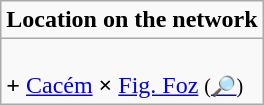<table role="presentation" class="wikitable floatright mw-collapsible mw-collapsed">
<tr>
<td><strong>Location on the network</strong></td>
</tr>
<tr>
<td><br><span><strong>+</strong> <a href='#'>Cacém</a></span> <span><strong>×</strong> <a href='#'>Fig. Foz</a></span> <small>(<a href='#'>🔎</a>)</small></td>
</tr>
</table>
